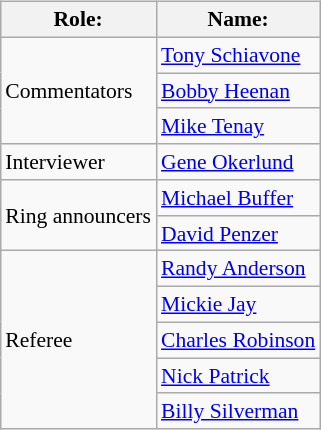<table class=wikitable style="font-size:90%; margin: 0.5em 0 0.5em 1em; float: right; clear: right;">
<tr>
<th>Role:</th>
<th>Name:</th>
</tr>
<tr>
<td rowspan=3>Commentators</td>
<td><a href='#'>Tony Schiavone</a></td>
</tr>
<tr>
<td><a href='#'>Bobby Heenan</a></td>
</tr>
<tr>
<td><a href='#'>Mike Tenay</a></td>
</tr>
<tr>
<td>Interviewer</td>
<td><a href='#'>Gene Okerlund</a></td>
</tr>
<tr>
<td rowspan=2>Ring announcers</td>
<td><a href='#'>Michael Buffer</a></td>
</tr>
<tr>
<td><a href='#'>David Penzer</a></td>
</tr>
<tr>
<td rowspan=5>Referee</td>
<td><a href='#'>Randy Anderson</a></td>
</tr>
<tr>
<td><a href='#'>Mickie Jay</a></td>
</tr>
<tr>
<td><a href='#'>Charles Robinson</a></td>
</tr>
<tr>
<td><a href='#'>Nick Patrick</a></td>
</tr>
<tr>
<td><a href='#'>Billy Silverman</a></td>
</tr>
</table>
